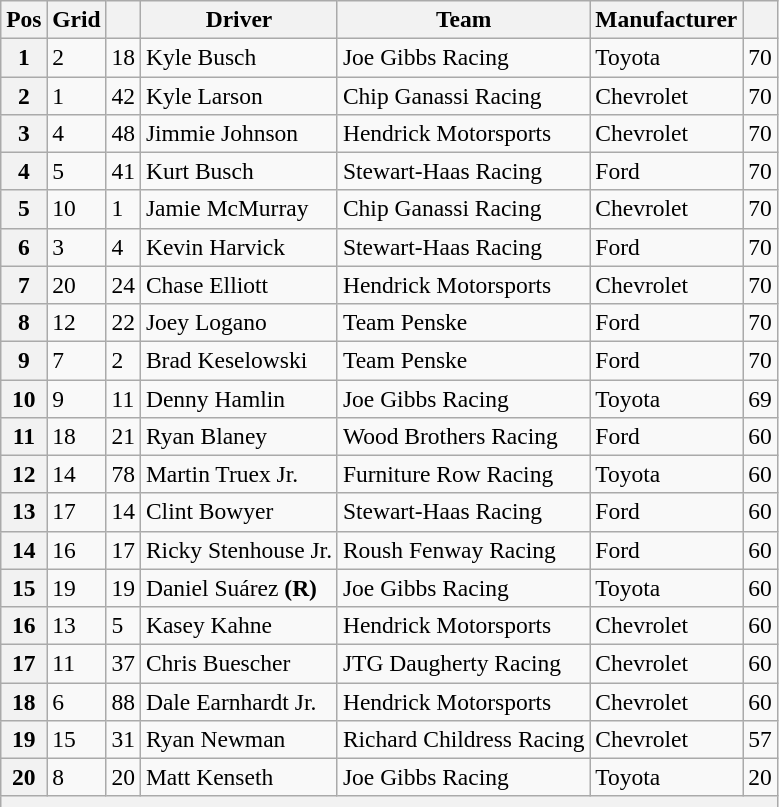<table class="wikitable" style="font-size:98%">
<tr>
<th>Pos</th>
<th>Grid</th>
<th></th>
<th>Driver</th>
<th>Team</th>
<th>Manufacturer</th>
<th></th>
</tr>
<tr>
<th>1</th>
<td>2</td>
<td>18</td>
<td>Kyle Busch</td>
<td>Joe Gibbs Racing</td>
<td>Toyota</td>
<td>70</td>
</tr>
<tr>
<th>2</th>
<td>1</td>
<td>42</td>
<td>Kyle Larson</td>
<td>Chip Ganassi Racing</td>
<td>Chevrolet</td>
<td>70</td>
</tr>
<tr>
<th>3</th>
<td>4</td>
<td>48</td>
<td>Jimmie Johnson</td>
<td>Hendrick Motorsports</td>
<td>Chevrolet</td>
<td>70</td>
</tr>
<tr>
<th>4</th>
<td>5</td>
<td>41</td>
<td>Kurt Busch</td>
<td>Stewart-Haas Racing</td>
<td>Ford</td>
<td>70</td>
</tr>
<tr>
<th>5</th>
<td>10</td>
<td>1</td>
<td>Jamie McMurray</td>
<td>Chip Ganassi Racing</td>
<td>Chevrolet</td>
<td>70</td>
</tr>
<tr>
<th>6</th>
<td>3</td>
<td>4</td>
<td>Kevin Harvick</td>
<td>Stewart-Haas Racing</td>
<td>Ford</td>
<td>70</td>
</tr>
<tr>
<th>7</th>
<td>20</td>
<td>24</td>
<td>Chase Elliott</td>
<td>Hendrick Motorsports</td>
<td>Chevrolet</td>
<td>70</td>
</tr>
<tr>
<th>8</th>
<td>12</td>
<td>22</td>
<td>Joey Logano</td>
<td>Team Penske</td>
<td>Ford</td>
<td>70</td>
</tr>
<tr>
<th>9</th>
<td>7</td>
<td>2</td>
<td>Brad Keselowski</td>
<td>Team Penske</td>
<td>Ford</td>
<td>70</td>
</tr>
<tr>
<th>10</th>
<td>9</td>
<td>11</td>
<td>Denny Hamlin</td>
<td>Joe Gibbs Racing</td>
<td>Toyota</td>
<td>69</td>
</tr>
<tr>
<th>11</th>
<td>18</td>
<td>21</td>
<td>Ryan Blaney</td>
<td>Wood Brothers Racing</td>
<td>Ford</td>
<td>60</td>
</tr>
<tr>
<th>12</th>
<td>14</td>
<td>78</td>
<td>Martin Truex Jr.</td>
<td>Furniture Row Racing</td>
<td>Toyota</td>
<td>60</td>
</tr>
<tr>
<th>13</th>
<td>17</td>
<td>14</td>
<td>Clint Bowyer</td>
<td>Stewart-Haas Racing</td>
<td>Ford</td>
<td>60</td>
</tr>
<tr>
<th>14</th>
<td>16</td>
<td>17</td>
<td>Ricky Stenhouse Jr.</td>
<td>Roush Fenway Racing</td>
<td>Ford</td>
<td>60</td>
</tr>
<tr>
<th>15</th>
<td>19</td>
<td>19</td>
<td>Daniel Suárez <strong>(R)</strong></td>
<td>Joe Gibbs Racing</td>
<td>Toyota</td>
<td>60</td>
</tr>
<tr>
<th>16</th>
<td>13</td>
<td>5</td>
<td>Kasey Kahne</td>
<td>Hendrick Motorsports</td>
<td>Chevrolet</td>
<td>60</td>
</tr>
<tr>
<th>17</th>
<td>11</td>
<td>37</td>
<td>Chris Buescher</td>
<td>JTG Daugherty Racing</td>
<td>Chevrolet</td>
<td>60</td>
</tr>
<tr>
<th>18</th>
<td>6</td>
<td>88</td>
<td>Dale Earnhardt Jr.</td>
<td>Hendrick Motorsports</td>
<td>Chevrolet</td>
<td>60</td>
</tr>
<tr>
<th>19</th>
<td>15</td>
<td>31</td>
<td>Ryan Newman</td>
<td>Richard Childress Racing</td>
<td>Chevrolet</td>
<td>57</td>
</tr>
<tr>
<th>20</th>
<td>8</td>
<td>20</td>
<td>Matt Kenseth</td>
<td>Joe Gibbs Racing</td>
<td>Toyota</td>
<td>20</td>
</tr>
<tr>
<th colspan="7"></th>
</tr>
</table>
